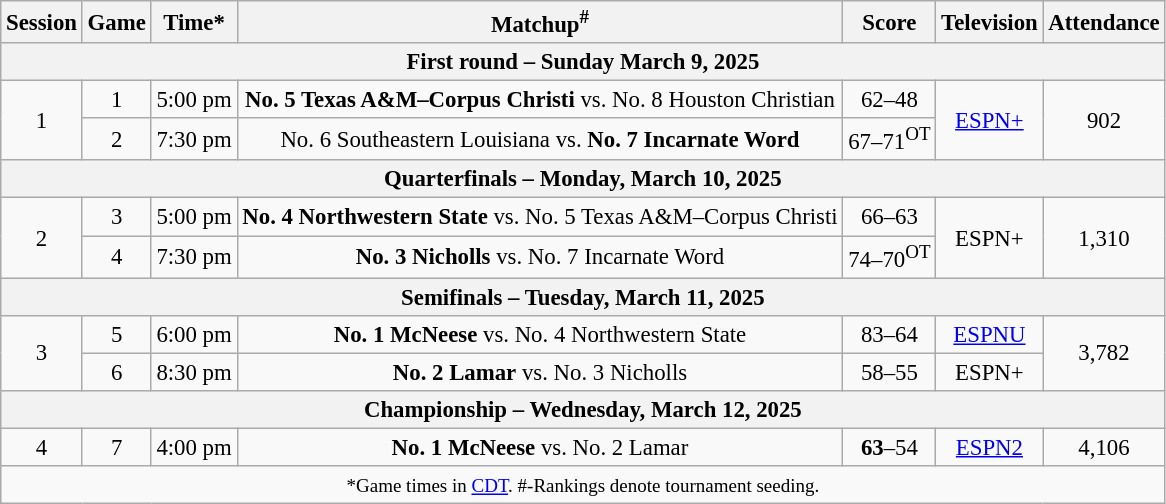<table class="wikitable" style="font-size: 95%;text-align:center">
<tr>
<th>Session</th>
<th>Game</th>
<th>Time*</th>
<th>Matchup<sup>#</sup></th>
<th>Score</th>
<th>Television</th>
<th>Attendance</th>
</tr>
<tr>
<th colspan="7">First round – Sunday March 9, 2025</th>
</tr>
<tr>
<td rowspan="2">1</td>
<td>1</td>
<td>5:00 pm</td>
<td><strong>No. 5 Texas A&M–Corpus Christi</strong> vs. No. 8 Houston Christian</td>
<td>62–48</td>
<td rowspan="2"><a href='#'>ESPN+</a></td>
<td rowspan="2">902</td>
</tr>
<tr>
<td>2</td>
<td>7:30 pm</td>
<td>No. 6 Southeastern Louisiana vs. <strong>No. 7 Incarnate Word</strong></td>
<td>67–71<sup>OT</sup></td>
</tr>
<tr>
<th colspan="7">Quarterfinals – Monday, March 10, 2025</th>
</tr>
<tr>
<td rowspan="2">2</td>
<td>3</td>
<td>5:00 pm</td>
<td><strong>No. 4 Northwestern State</strong> vs. No. 5 Texas A&M–Corpus Christi</td>
<td>66–63</td>
<td rowspan="2">ESPN+</td>
<td rowspan="2">1,310</td>
</tr>
<tr>
<td>4</td>
<td>7:30 pm</td>
<td><strong>No. 3 Nicholls</strong> vs. No. 7 Incarnate Word</td>
<td>74–70<sup>OT</sup></td>
</tr>
<tr>
<th colspan="7">Semifinals – Tuesday, March 11, 2025</th>
</tr>
<tr>
<td rowspan="2">3</td>
<td>5</td>
<td>6:00 pm</td>
<td><strong>No. 1 McNeese</strong> vs. No. 4 Northwestern State</td>
<td>83–64</td>
<td rowspan="1"><a href='#'>ESPNU</a></td>
<td rowspan="2">3,782</td>
</tr>
<tr>
<td>6</td>
<td>8:30 pm</td>
<td><strong>No. 2 Lamar</strong> vs. No. 3 Nicholls</td>
<td>58–55</td>
<td rowspan="1">ESPN+</td>
</tr>
<tr>
<th colspan="7">Championship – Wednesday, March 12, 2025</th>
</tr>
<tr>
<td rowspan="1">4</td>
<td>7</td>
<td>4:00 pm</td>
<td><strong>No. 1 McNeese</strong> vs. No. 2 Lamar</td>
<td><strong>63</strong>–54</td>
<td rowspan="1"><a href='#'>ESPN2</a></td>
<td rowspan="1">4,106</td>
</tr>
<tr>
<td colspan="7"><small>*Game times in <a href='#'>CDT</a>. #-Rankings denote tournament seeding.</small></td>
</tr>
</table>
